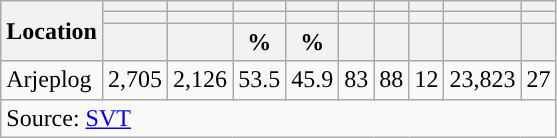<table role="presentation" class="wikitable sortable mw-collapsible">
<tr>
<th rowspan="3">Location</th>
<th></th>
<th></th>
<th></th>
<th></th>
<th></th>
<th></th>
<th></th>
<th></th>
<th></th>
</tr>
<tr>
<th></th>
<th></th>
<th style="background:"></th>
<th style="background:"></th>
<th></th>
<th></th>
<th></th>
<th></th>
<th></th>
</tr>
<tr>
<th data-sort-type="number"></th>
<th data-sort-type="number"></th>
<th data-sort-type="number">%</th>
<th data-sort-type="number">%</th>
<th data-sort-type="number"></th>
<th data-sort-type="number"></th>
<th data-sort-type="number"></th>
<th data-sort-type="number"></th>
<th data-sort-type="number"></th>
</tr>
<tr>
<td align="left">Arjeplog</td>
<td>2,705</td>
<td>2,126</td>
<td>53.5</td>
<td>45.9</td>
<td>83</td>
<td>88</td>
<td>12</td>
<td>23,823</td>
<td>27</td>
</tr>
<tr>
<td colspan="10" align="left">Source: <a href='#'>SVT</a></td>
</tr>
</table>
